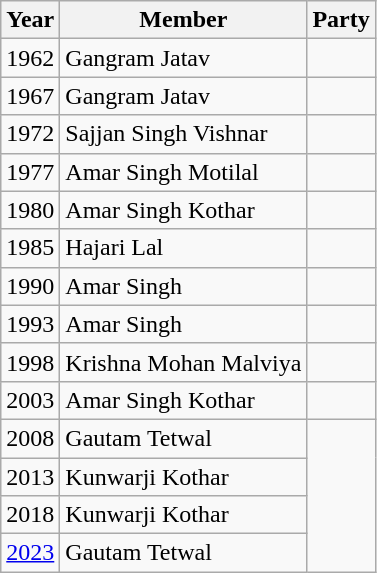<table class="wikitable sortable">
<tr>
<th>Year</th>
<th>Member</th>
<th colspan="2">Party</th>
</tr>
<tr>
<td>1962</td>
<td>Gangram Jatav</td>
<td></td>
</tr>
<tr>
<td>1967</td>
<td>Gangram Jatav</td>
</tr>
<tr>
<td>1972</td>
<td>Sajjan Singh Vishnar</td>
<td></td>
</tr>
<tr>
<td>1977</td>
<td>Amar Singh Motilal</td>
<td></td>
</tr>
<tr>
<td>1980</td>
<td>Amar Singh Kothar</td>
<td></td>
</tr>
<tr>
<td>1985</td>
<td>Hajari Lal</td>
<td></td>
</tr>
<tr>
<td>1990</td>
<td>Amar Singh</td>
<td></td>
</tr>
<tr>
<td>1993</td>
<td>Amar Singh</td>
</tr>
<tr>
<td>1998</td>
<td>Krishna Mohan Malviya</td>
<td></td>
</tr>
<tr>
<td>2003</td>
<td>Amar Singh Kothar</td>
<td></td>
</tr>
<tr>
<td>2008</td>
<td>Gautam Tetwal</td>
</tr>
<tr>
<td>2013</td>
<td>Kunwarji Kothar</td>
</tr>
<tr>
<td>2018</td>
<td>Kunwarji Kothar</td>
</tr>
<tr>
<td><a href='#'>2023</a></td>
<td>Gautam Tetwal</td>
</tr>
</table>
